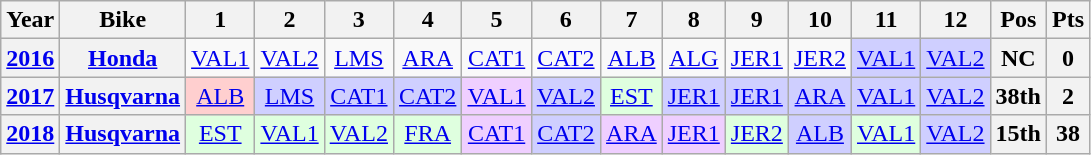<table class="wikitable" style="text-align:center;">
<tr>
<th>Year</th>
<th>Bike</th>
<th>1</th>
<th>2</th>
<th>3</th>
<th>4</th>
<th>5</th>
<th>6</th>
<th>7</th>
<th>8</th>
<th>9</th>
<th>10</th>
<th>11</th>
<th>12</th>
<th>Pos</th>
<th>Pts</th>
</tr>
<tr>
<th><a href='#'>2016</a></th>
<th><a href='#'>Honda</a></th>
<td><a href='#'>VAL1</a></td>
<td><a href='#'>VAL2</a></td>
<td><a href='#'>LMS</a></td>
<td><a href='#'>ARA</a></td>
<td><a href='#'>CAT1</a></td>
<td><a href='#'>CAT2</a></td>
<td><a href='#'>ALB</a></td>
<td><a href='#'>ALG</a></td>
<td><a href='#'>JER1</a></td>
<td><a href='#'>JER2</a></td>
<td style="background:#CFCFFF;"><a href='#'>VAL1</a><br></td>
<td style="background:#CFCFFF;"><a href='#'>VAL2</a><br></td>
<th>NC</th>
<th>0</th>
</tr>
<tr>
<th><a href='#'>2017</a></th>
<th><a href='#'>Husqvarna</a></th>
<td style="background:#ffcfcf;"><a href='#'>ALB</a><br></td>
<td style="background:#cfcfff;"><a href='#'>LMS</a><br></td>
<td style="background:#cfcfff;"><a href='#'>CAT1</a><br></td>
<td style="background:#cfcfff;"><a href='#'>CAT2</a><br></td>
<td style="background:#efcfff;"><a href='#'>VAL1</a><br></td>
<td style="background:#cfcfff;"><a href='#'>VAL2</a><br></td>
<td style="background:#dfffdf;"><a href='#'>EST</a><br></td>
<td style="background:#cfcfff;"><a href='#'>JER1</a><br></td>
<td style="background:#cfcfff;"><a href='#'>JER1</a><br></td>
<td style="background:#cfcfff;"><a href='#'>ARA</a><br></td>
<td style="background:#cfcfff;"><a href='#'>VAL1</a><br></td>
<td style="background:#cfcfff;"><a href='#'>VAL2</a><br></td>
<th>38th</th>
<th>2</th>
</tr>
<tr>
<th><a href='#'>2018</a></th>
<th><a href='#'>Husqvarna</a></th>
<td style="background:#dfffdf;"><a href='#'>EST</a><br></td>
<td style="background:#dfffdf;"><a href='#'>VAL1</a><br></td>
<td style="background:#dfffdf;"><a href='#'>VAL2</a><br></td>
<td style="background:#dfffdf;"><a href='#'>FRA</a><br></td>
<td style="background:#efcfff;"><a href='#'>CAT1</a><br></td>
<td style="background:#cfcfff;"><a href='#'>CAT2</a><br></td>
<td style="background:#efcfff;"><a href='#'>ARA</a><br></td>
<td style="background:#efcfff;"><a href='#'>JER1</a><br></td>
<td style="background:#dfffdf;"><a href='#'>JER2</a><br></td>
<td style="background:#cfcfff;"><a href='#'>ALB</a><br></td>
<td style="background:#dfffdf;"><a href='#'>VAL1</a><br></td>
<td style="background:#cfcfff;"><a href='#'>VAL2</a><br></td>
<th>15th</th>
<th>38</th>
</tr>
</table>
